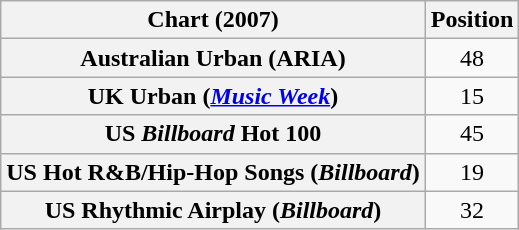<table class="wikitable sortable plainrowheaders" style="text-align:center">
<tr>
<th scope="col">Chart (2007)</th>
<th scope="col">Position</th>
</tr>
<tr>
<th scope="row">Australian Urban (ARIA)</th>
<td>48</td>
</tr>
<tr>
<th scope="row">UK Urban (<em><a href='#'>Music Week</a></em>)</th>
<td>15</td>
</tr>
<tr>
<th scope="row">US <em>Billboard</em> Hot 100</th>
<td>45</td>
</tr>
<tr>
<th scope="row">US Hot R&B/Hip-Hop Songs (<em>Billboard</em>)</th>
<td>19</td>
</tr>
<tr>
<th scope="row">US Rhythmic Airplay (<em>Billboard</em>)</th>
<td>32</td>
</tr>
</table>
